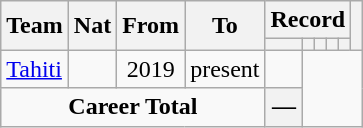<table class="wikitable" style="text-align: center">
<tr>
<th rowspan="2">Team</th>
<th rowspan="2">Nat</th>
<th rowspan="2">From</th>
<th rowspan="2">To</th>
<th colspan="5">Record</th>
<th rowspan=2></th>
</tr>
<tr>
<th></th>
<th></th>
<th></th>
<th></th>
<th></th>
</tr>
<tr>
<td align="left"><a href='#'>Tahiti</a></td>
<td align="center"></td>
<td align="center">2019</td>
<td align="center">present<br></td>
<td></td>
</tr>
<tr>
<td colspan=4><strong>Career Total</strong><br></td>
<th>—</th>
</tr>
</table>
